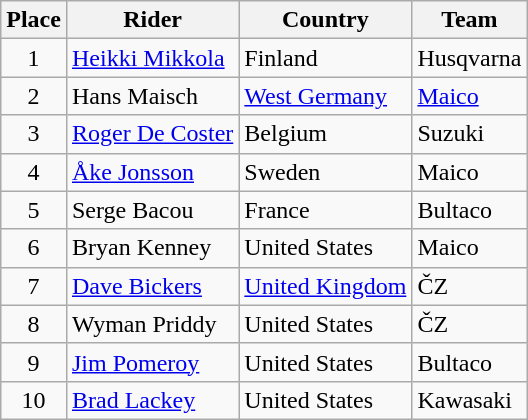<table class="wikitable">
<tr>
<th>Place</th>
<th>Rider</th>
<th>Country</th>
<th>Team</th>
</tr>
<tr>
<td align="center">1</td>
<td> <a href='#'>Heikki Mikkola</a></td>
<td>Finland</td>
<td>Husqvarna</td>
</tr>
<tr>
<td align="center">2</td>
<td> Hans Maisch</td>
<td><a href='#'>West Germany</a></td>
<td><a href='#'>Maico</a></td>
</tr>
<tr>
<td align="center">3</td>
<td> <a href='#'>Roger De Coster</a></td>
<td>Belgium</td>
<td>Suzuki</td>
</tr>
<tr>
<td align="center">4</td>
<td> <a href='#'>Åke Jonsson</a></td>
<td>Sweden</td>
<td>Maico</td>
</tr>
<tr>
<td align="center">5</td>
<td> Serge Bacou</td>
<td>France</td>
<td>Bultaco</td>
</tr>
<tr>
<td align="center">6</td>
<td> Bryan Kenney</td>
<td>United States</td>
<td>Maico</td>
</tr>
<tr>
<td align="center">7</td>
<td> <a href='#'>Dave Bickers</a></td>
<td><a href='#'>United Kingdom</a></td>
<td>ČZ</td>
</tr>
<tr>
<td align="center">8</td>
<td> Wyman Priddy</td>
<td>United States</td>
<td>ČZ</td>
</tr>
<tr>
<td align="center">9</td>
<td> <a href='#'>Jim Pomeroy</a></td>
<td>United States</td>
<td>Bultaco</td>
</tr>
<tr>
<td align="center">10</td>
<td> <a href='#'>Brad Lackey</a></td>
<td>United States</td>
<td>Kawasaki</td>
</tr>
</table>
